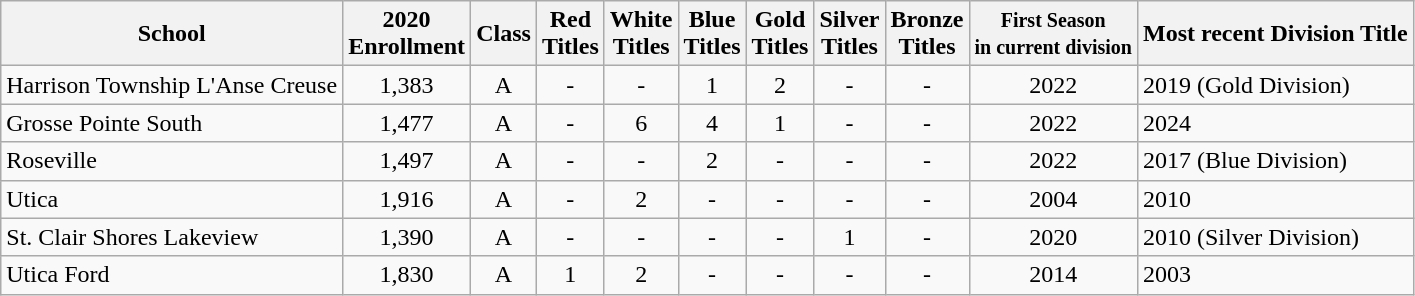<table class="wikitable">
<tr>
<th>School</th>
<th>2020<br> Enrollment</th>
<th>Class</th>
<th>Red <br>Titles</th>
<th>White <br>Titles</th>
<th>Blue <br>Titles</th>
<th>Gold<br>Titles</th>
<th>Silver<br>Titles</th>
<th>Bronze<br>Titles</th>
<th><small>First Season<br> in current division</small></th>
<th>Most recent Division Title</th>
</tr>
<tr>
<td>Harrison Township L'Anse Creuse</td>
<td align="center">1,383</td>
<td align="center">A</td>
<td align = "center">-</td>
<td align = "center">-</td>
<td align = "center">1</td>
<td align="center">2</td>
<td align="center">-</td>
<td align = "center">-</td>
<td align = "center">2022</td>
<td>2019 (Gold Division)</td>
</tr>
<tr>
<td>Grosse Pointe South</td>
<td align="center">1,477</td>
<td align="center">A</td>
<td align = "center">-</td>
<td align = "center">6</td>
<td align="center">4</td>
<td align="center">1</td>
<td align="center">-</td>
<td align = "center">-</td>
<td align = "center">2022</td>
<td>2024</td>
</tr>
<tr>
<td>Roseville</td>
<td align="center">1,497</td>
<td align="center">A</td>
<td align = "center">-</td>
<td align = "center">-</td>
<td align="center">2</td>
<td align="center">-</td>
<td align = "center">-</td>
<td align = "center">-</td>
<td align = "center">2022</td>
<td>2017 (Blue Division)</td>
</tr>
<tr>
<td>Utica</td>
<td align = "center">1,916</td>
<td align="center">A</td>
<td align = "center">-</td>
<td align = "center">2</td>
<td align = "center">-</td>
<td align = "center">-</td>
<td align = "center">-</td>
<td align = "center">-</td>
<td align = "center">2004</td>
<td>2010</td>
</tr>
<tr>
<td>St. Clair Shores Lakeview</td>
<td align="center">1,390</td>
<td align="center">A</td>
<td align = "center">-</td>
<td align = "center">-</td>
<td align="center">-</td>
<td align="center">-</td>
<td align = "center">1</td>
<td align="center">-</td>
<td align = "center">2020</td>
<td>2010 (Silver Division)</td>
</tr>
<tr>
<td>Utica Ford</td>
<td align = "center">1,830</td>
<td align="center">A</td>
<td align = "center">1</td>
<td align = "center">2</td>
<td align = "center">-</td>
<td align = "center">-</td>
<td align = "center">-</td>
<td align = "center">-</td>
<td align = "center">2014</td>
<td>2003</td>
</tr>
</table>
